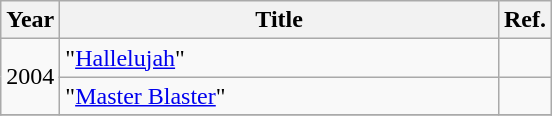<table class="wikitable">
<tr>
<th>Year</th>
<th width="285">Title</th>
<th>Ref.</th>
</tr>
<tr>
<td rowspan="2">2004</td>
<td>"<a href='#'>Hallelujah</a>"</td>
<td></td>
</tr>
<tr>
<td>"<a href='#'>Master Blaster</a>"</td>
<td></td>
</tr>
<tr>
</tr>
</table>
